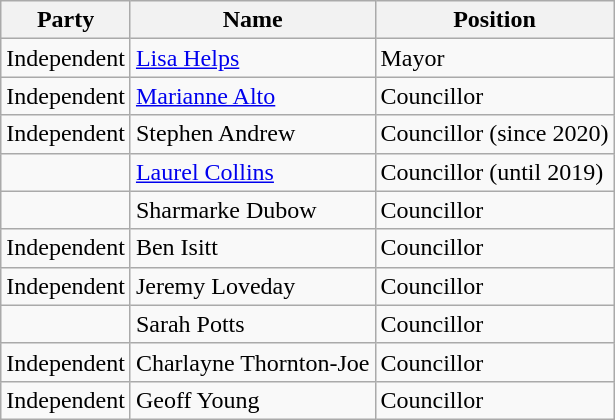<table class="wikitable sortable">
<tr>
<th>Party</th>
<th>Name</th>
<th>Position</th>
</tr>
<tr>
<td>Independent</td>
<td><a href='#'>Lisa Helps</a></td>
<td>Mayor</td>
</tr>
<tr>
<td>Independent</td>
<td><a href='#'>Marianne Alto</a></td>
<td>Councillor</td>
</tr>
<tr>
<td>Independent</td>
<td>Stephen Andrew</td>
<td>Councillor (since 2020)</td>
</tr>
<tr>
<td></td>
<td><a href='#'>Laurel Collins</a></td>
<td>Councillor (until 2019)</td>
</tr>
<tr>
<td></td>
<td>Sharmarke Dubow</td>
<td>Councillor</td>
</tr>
<tr>
<td>Independent</td>
<td>Ben Isitt</td>
<td>Councillor</td>
</tr>
<tr>
<td>Independent</td>
<td>Jeremy Loveday</td>
<td>Councillor</td>
</tr>
<tr>
<td></td>
<td>Sarah Potts</td>
<td>Councillor</td>
</tr>
<tr>
<td>Independent</td>
<td>Charlayne Thornton-Joe</td>
<td>Councillor</td>
</tr>
<tr>
<td>Independent</td>
<td>Geoff Young</td>
<td>Councillor</td>
</tr>
</table>
